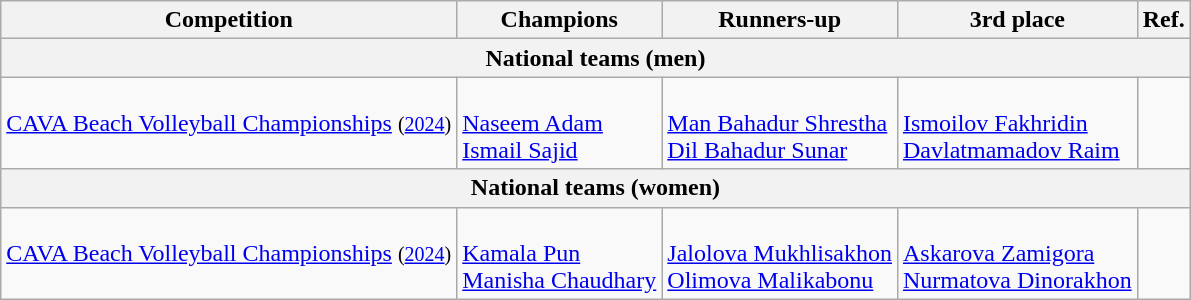<table class="wikitable">
<tr>
<th>Competition</th>
<th>Champions</th>
<th>Runners-up</th>
<th>3rd place</th>
<th>Ref.</th>
</tr>
<tr>
<th colspan=5>National teams (men)</th>
</tr>
<tr>
<td><a href='#'>CAVA Beach Volleyball Championships</a> <small>(<a href='#'>2024</a>)</small></td>
<td><br><a href='#'>Naseem Adam</a><br><a href='#'>Ismail Sajid</a></td>
<td><br><a href='#'>Man Bahadur Shrestha</a><br><a href='#'>Dil Bahadur Sunar</a></td>
<td><br><a href='#'>Ismoilov Fakhridin</a><br><a href='#'>Davlatmamadov Raim</a></td>
<td align=center></td>
</tr>
<tr>
<th colspan=5>National teams (women)</th>
</tr>
<tr>
<td><a href='#'>CAVA Beach Volleyball Championships</a> <small>(<a href='#'>2024</a>)</small></td>
<td><br><a href='#'>Kamala Pun</a><br><a href='#'>Manisha Chaudhary</a></td>
<td><br><a href='#'>Jalolova Mukhlisakhon</a><br><a href='#'>Olimova Malikabonu</a></td>
<td><br><a href='#'>Askarova Zamigora</a><br><a href='#'>Nurmatova Dinorakhon</a></td>
<td align=center></td>
</tr>
</table>
